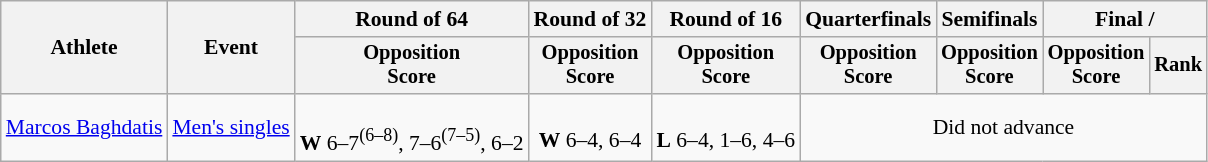<table class=wikitable style="font-size:90%">
<tr>
<th rowspan="2">Athlete</th>
<th rowspan="2">Event</th>
<th>Round of 64</th>
<th>Round of 32</th>
<th>Round of 16</th>
<th>Quarterfinals</th>
<th>Semifinals</th>
<th colspan=2>Final / </th>
</tr>
<tr style="font-size:95%">
<th>Opposition<br>Score</th>
<th>Opposition<br>Score</th>
<th>Opposition<br>Score</th>
<th>Opposition<br>Score</th>
<th>Opposition<br>Score</th>
<th>Opposition<br>Score</th>
<th>Rank</th>
</tr>
<tr align=center>
<td align=left><a href='#'>Marcos Baghdatis</a></td>
<td align=left><a href='#'>Men's singles</a></td>
<td><br><strong>W</strong> 6–7<sup>(6–8)</sup>, 7–6<sup>(7–5)</sup>, 6–2</td>
<td><br><strong>W</strong> 6–4, 6–4</td>
<td><br><strong>L</strong> 6–4, 1–6, 4–6</td>
<td colspan=4>Did not advance</td>
</tr>
</table>
